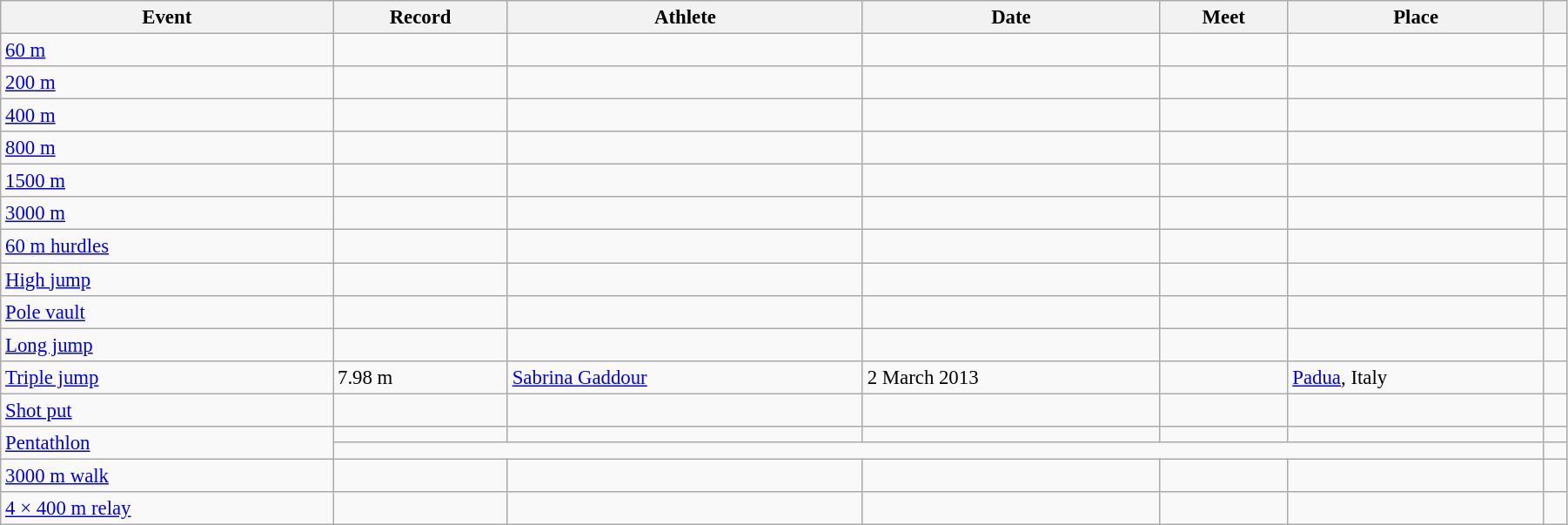<table class="wikitable" style="font-size:95%; width: 95%;">
<tr>
<th>Event</th>
<th>Record</th>
<th>Athlete</th>
<th>Date</th>
<th>Meet</th>
<th>Place</th>
<th></th>
</tr>
<tr>
<td><a href='#'>60 m</a></td>
<td></td>
<td></td>
<td></td>
<td></td>
<td></td>
<td></td>
</tr>
<tr>
<td><a href='#'>200 m</a></td>
<td></td>
<td></td>
<td></td>
<td></td>
<td></td>
<td></td>
</tr>
<tr>
<td><a href='#'>400 m</a></td>
<td></td>
<td></td>
<td></td>
<td></td>
<td></td>
<td></td>
</tr>
<tr>
<td><a href='#'>800 m</a></td>
<td></td>
<td></td>
<td></td>
<td></td>
<td></td>
<td></td>
</tr>
<tr>
<td><a href='#'>1500 m</a></td>
<td></td>
<td></td>
<td></td>
<td></td>
<td></td>
<td></td>
</tr>
<tr>
<td><a href='#'>3000 m</a></td>
<td></td>
<td></td>
<td></td>
<td></td>
<td></td>
<td></td>
</tr>
<tr>
<td><a href='#'>60 m hurdles</a></td>
<td></td>
<td></td>
<td></td>
<td></td>
<td></td>
<td></td>
</tr>
<tr>
<td><a href='#'>High jump</a></td>
<td></td>
<td></td>
<td></td>
<td></td>
<td></td>
<td></td>
</tr>
<tr>
<td><a href='#'>Pole vault</a></td>
<td></td>
<td></td>
<td></td>
<td></td>
<td></td>
<td></td>
</tr>
<tr>
<td><a href='#'>Long jump</a></td>
<td></td>
<td></td>
<td></td>
<td></td>
<td></td>
<td></td>
</tr>
<tr>
<td><a href='#'>Triple jump</a></td>
<td>7.98 m</td>
<td><a href='#'>Sabrina Gaddour</a></td>
<td>2 March 2013</td>
<td></td>
<td><a href='#'>Padua</a>, Italy</td>
<td></td>
</tr>
<tr>
<td><a href='#'>Shot put</a></td>
<td></td>
<td></td>
<td></td>
<td></td>
<td></td>
<td></td>
</tr>
<tr>
<td rowspan=2><a href='#'>Pentathlon</a></td>
<td></td>
<td></td>
<td></td>
<td></td>
<td></td>
<td></td>
</tr>
<tr>
<td colspan=5></td>
<td></td>
</tr>
<tr>
<td><a href='#'>3000 m walk</a></td>
<td></td>
<td></td>
<td></td>
<td></td>
<td></td>
<td></td>
</tr>
<tr>
<td><a href='#'>4 × 400 m relay</a></td>
<td></td>
<td></td>
<td></td>
<td></td>
<td></td>
<td></td>
</tr>
</table>
